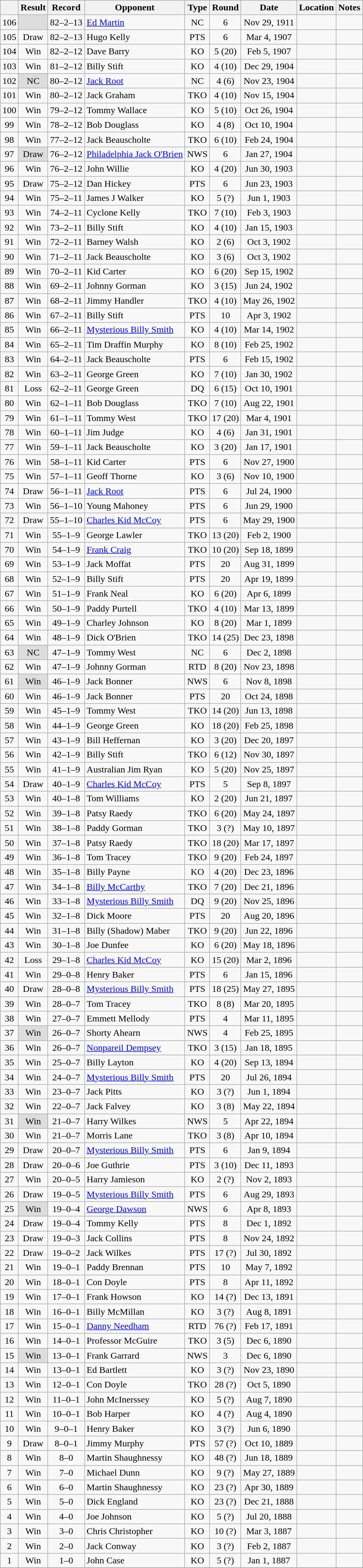<table class="wikitable mw-collapsible mw-collapsed" style="text-align:center">
<tr>
<th></th>
<th>Result</th>
<th>Record</th>
<th>Opponent</th>
<th>Type</th>
<th>Round</th>
<th>Date</th>
<th>Location</th>
<th>Notes</th>
</tr>
<tr>
<td>106</td>
<td style="background:#DDD"></td>
<td>82–2–13 </td>
<td align=left><a href='#'>Ed Martin</a></td>
<td>NC</td>
<td>6</td>
<td>Nov 29, 1911</td>
<td style="text-align:left;"></td>
<td style="text-align:left;"></td>
</tr>
<tr>
<td>105</td>
<td>Draw</td>
<td>82–2–13 </td>
<td align=left>Hugo Kelly</td>
<td>PTS</td>
<td>6</td>
<td>Mar 4, 1907</td>
<td style="text-align:left;"></td>
<td></td>
</tr>
<tr>
<td>104</td>
<td>Win</td>
<td>82–2–12 </td>
<td align=left>Dave Barry</td>
<td>KO</td>
<td>5 (20)</td>
<td>Feb 5, 1907</td>
<td style="text-align:left;"></td>
<td></td>
</tr>
<tr>
<td>103</td>
<td>Win</td>
<td>81–2–12 </td>
<td align=left>Billy Stift</td>
<td>KO</td>
<td>4 (10)</td>
<td>Dec 29, 1904</td>
<td style="text-align:left;"></td>
<td></td>
</tr>
<tr>
<td>102</td>
<td style="background:#DDD">NC</td>
<td>80–2–12 </td>
<td align=left><a href='#'>Jack Root</a></td>
<td>NC</td>
<td>4 (6)</td>
<td>Nov 23, 1904</td>
<td style="text-align:left;"></td>
<td></td>
</tr>
<tr>
<td>101</td>
<td>Win</td>
<td>80–2–12 </td>
<td align=left>Jack Graham</td>
<td>TKO</td>
<td>4 (10)</td>
<td>Nov 15, 1904</td>
<td style="text-align:left;"></td>
<td></td>
</tr>
<tr>
<td>100</td>
<td>Win</td>
<td>79–2–12 </td>
<td align=left>Tommy Wallace</td>
<td>KO</td>
<td>5 (10)</td>
<td>Oct 26, 1904</td>
<td style="text-align:left;"></td>
<td></td>
</tr>
<tr>
<td>99</td>
<td>Win</td>
<td>78–2–12 </td>
<td align=left>Bob Douglass</td>
<td>KO</td>
<td>4 (8)</td>
<td>Oct 10, 1904</td>
<td style="text-align:left;"></td>
<td></td>
</tr>
<tr>
<td>98</td>
<td>Win</td>
<td>77–2–12 </td>
<td align=left>Jack Beauscholte</td>
<td>TKO</td>
<td>6 (10)</td>
<td>Feb 24, 1904</td>
<td style="text-align:left;"></td>
<td></td>
</tr>
<tr>
<td>97</td>
<td style="background:#DDD">Draw</td>
<td>76–2–12 </td>
<td align=left><a href='#'>Philadelphia Jack O'Brien</a></td>
<td>NWS</td>
<td>6</td>
<td>Jan 27, 1904</td>
<td style="text-align:left;"></td>
<td></td>
</tr>
<tr>
<td>96</td>
<td>Win</td>
<td>76–2–12 </td>
<td align=left>John Willie</td>
<td>KO</td>
<td>4 (20)</td>
<td>Jun 30, 1903</td>
<td style="text-align:left;"></td>
<td></td>
</tr>
<tr>
<td>95</td>
<td>Draw</td>
<td>75–2–12 </td>
<td align=left>Dan Hickey</td>
<td>PTS</td>
<td>6</td>
<td>Jun 23, 1903</td>
<td style="text-align:left;"></td>
<td></td>
</tr>
<tr>
<td>94</td>
<td>Win</td>
<td>75–2–11 </td>
<td align=left>James J Walker</td>
<td>KO</td>
<td>5 (?)</td>
<td>Jun 1, 1903</td>
<td style="text-align:left;"></td>
<td></td>
</tr>
<tr>
<td>93</td>
<td>Win</td>
<td>74–2–11 </td>
<td align=left>Cyclone Kelly</td>
<td>TKO</td>
<td>7 (10)</td>
<td>Feb 3, 1903</td>
<td style="text-align:left;"></td>
<td></td>
</tr>
<tr>
<td>92</td>
<td>Win</td>
<td>73–2–11 </td>
<td align=left>Billy Stift</td>
<td>KO</td>
<td>4 (10)</td>
<td>Jan 15, 1903</td>
<td style="text-align:left;"></td>
<td></td>
</tr>
<tr>
<td>91</td>
<td>Win</td>
<td>72–2–11 </td>
<td align=left>Barney Walsh</td>
<td>KO</td>
<td>2 (6)</td>
<td>Oct 3, 1902</td>
<td style="text-align:left;"></td>
<td></td>
</tr>
<tr>
<td>90</td>
<td>Win</td>
<td>71–2–11 </td>
<td align=left>Jack Beauscholte</td>
<td>KO</td>
<td>3 (6)</td>
<td>Oct 3, 1902</td>
<td style="text-align:left;"></td>
<td></td>
</tr>
<tr>
<td>89</td>
<td>Win</td>
<td>70–2–11 </td>
<td align=left>Kid Carter</td>
<td>KO</td>
<td>6 (20)</td>
<td>Sep 15, 1902</td>
<td style="text-align:left;"></td>
<td style="text-align:left;"></td>
</tr>
<tr>
<td>88</td>
<td>Win</td>
<td>69–2–11 </td>
<td align=left>Johnny Gorman</td>
<td>KO</td>
<td>3 (15)</td>
<td>Jun 24, 1902</td>
<td style="text-align:left;"></td>
<td style="text-align:left;"></td>
</tr>
<tr>
<td>87</td>
<td>Win</td>
<td>68–2–11 </td>
<td align=left>Jimmy Handler</td>
<td>TKO</td>
<td>4 (10)</td>
<td>May 26, 1902</td>
<td style="text-align:left;"></td>
<td></td>
</tr>
<tr>
<td>86</td>
<td>Win</td>
<td>67–2–11 </td>
<td align=left>Billy Stift</td>
<td>PTS</td>
<td>10</td>
<td>Apr 3, 1902</td>
<td style="text-align:left;"></td>
<td></td>
</tr>
<tr>
<td>85</td>
<td>Win</td>
<td>66–2–11 </td>
<td align=left><a href='#'>Mysterious Billy Smith</a></td>
<td>KO</td>
<td>4 (10)</td>
<td>Mar 14, 1902</td>
<td style="text-align:left;"></td>
<td></td>
</tr>
<tr>
<td>84</td>
<td>Win</td>
<td>65–2–11 </td>
<td align=left>Tim Draffin Murphy</td>
<td>KO</td>
<td>8 (10)</td>
<td>Feb 25, 1902</td>
<td style="text-align:left;"></td>
<td></td>
</tr>
<tr>
<td>83</td>
<td>Win</td>
<td>64–2–11 </td>
<td align=left>Jack Beauscholte</td>
<td>PTS</td>
<td>6</td>
<td>Feb 15, 1902</td>
<td style="text-align:left;"></td>
<td></td>
</tr>
<tr>
<td>82</td>
<td>Win</td>
<td>63–2–11 </td>
<td align=left>George Green</td>
<td>KO</td>
<td>7 (10)</td>
<td>Jan 30, 1902</td>
<td style="text-align:left;"></td>
<td style="text-align:left;"></td>
</tr>
<tr>
<td>81</td>
<td>Loss</td>
<td>62–2–11 </td>
<td align=left>George Green</td>
<td>DQ</td>
<td>6 (15)</td>
<td>Oct 10, 1901</td>
<td style="text-align:left;"></td>
<td style="text-align:left;"></td>
</tr>
<tr>
<td>80</td>
<td>Win</td>
<td>62–1–11 </td>
<td align=left>Bob Douglass</td>
<td>TKO</td>
<td>7 (10)</td>
<td>Aug 22, 1901</td>
<td style="text-align:left;"></td>
<td></td>
</tr>
<tr>
<td>79</td>
<td>Win</td>
<td>61–1–11 </td>
<td align=left>Tommy West</td>
<td>TKO</td>
<td>17 (20)</td>
<td>Mar 4, 1901</td>
<td style="text-align:left;"></td>
<td style="text-align:left;"></td>
</tr>
<tr>
<td>78</td>
<td>Win</td>
<td>60–1–11 </td>
<td align=left>Jim Judge</td>
<td>KO</td>
<td>4 (6)</td>
<td>Jan 31, 1901</td>
<td style="text-align:left;"></td>
<td></td>
</tr>
<tr>
<td>77</td>
<td>Win</td>
<td>59–1–11 </td>
<td align=left>Jack Beauscholte</td>
<td>KO</td>
<td>3 (20)</td>
<td>Jan 17, 1901</td>
<td style="text-align:left;"></td>
<td></td>
</tr>
<tr>
<td>76</td>
<td>Win</td>
<td>58–1–11 </td>
<td align=left>Kid Carter</td>
<td>PTS</td>
<td>6</td>
<td>Nov 27, 1900</td>
<td style="text-align:left;"></td>
<td></td>
</tr>
<tr>
<td>75</td>
<td>Win</td>
<td>57–1–11 </td>
<td align=left>Geoff Thorne</td>
<td>KO</td>
<td>3 (6)</td>
<td>Nov 10, 1900</td>
<td style="text-align:left;"></td>
<td></td>
</tr>
<tr>
<td>74</td>
<td>Draw</td>
<td>56–1–11 </td>
<td align=left><a href='#'>Jack Root</a></td>
<td>PTS</td>
<td>6</td>
<td>Jul 24, 1900</td>
<td style="text-align:left;"></td>
<td></td>
</tr>
<tr>
<td>73</td>
<td>Win</td>
<td>56–1–10 </td>
<td align=left>Young Mahoney</td>
<td>PTS</td>
<td>6</td>
<td>Jun 29, 1900</td>
<td style="text-align:left;"></td>
<td></td>
</tr>
<tr>
<td>72</td>
<td>Draw</td>
<td>55–1–10 </td>
<td align=left><a href='#'>Charles Kid McCoy</a></td>
<td>PTS</td>
<td>6</td>
<td>May 29, 1900</td>
<td style="text-align:left;"></td>
<td></td>
</tr>
<tr>
<td>71</td>
<td>Win</td>
<td>55–1–9 </td>
<td align=left>George Lawler</td>
<td>TKO</td>
<td>13 (20)</td>
<td>Feb 2, 1900</td>
<td style="text-align:left;"></td>
<td></td>
</tr>
<tr>
<td>70</td>
<td>Win</td>
<td>54–1–9 </td>
<td align=left><a href='#'>Frank Craig</a></td>
<td>TKO</td>
<td>10 (20)</td>
<td>Sep 18, 1899</td>
<td style="text-align:left;"></td>
<td style="text-align:left;"></td>
</tr>
<tr>
<td>69</td>
<td>Win</td>
<td>53–1–9 </td>
<td align=left>Jack Moffat</td>
<td>PTS</td>
<td>20</td>
<td>Aug 31, 1899</td>
<td style="text-align:left;"></td>
<td style="text-align:left;"></td>
</tr>
<tr>
<td>68</td>
<td>Win</td>
<td>52–1–9 </td>
<td align=left>Billy Stift</td>
<td>PTS</td>
<td>20</td>
<td>Apr 19, 1899</td>
<td style="text-align:left;"></td>
<td></td>
</tr>
<tr>
<td>67</td>
<td>Win</td>
<td>51–1–9 </td>
<td align=left>Frank Neal</td>
<td>KO</td>
<td>6 (20)</td>
<td>Apr 6, 1899</td>
<td style="text-align:left;"></td>
<td></td>
</tr>
<tr>
<td>66</td>
<td>Win</td>
<td>50–1–9 </td>
<td align=left>Paddy Purtell</td>
<td>TKO</td>
<td>4 (10)</td>
<td>Mar 13, 1899</td>
<td style="text-align:left;"></td>
<td></td>
</tr>
<tr>
<td>65</td>
<td>Win</td>
<td>49–1–9 </td>
<td align=left>Charley Johnson</td>
<td>KO</td>
<td>8 (20)</td>
<td>Mar 1, 1899</td>
<td style="text-align:left;"></td>
<td style="text-align:left;"></td>
</tr>
<tr>
<td>64</td>
<td>Win</td>
<td>48–1–9 </td>
<td align=left>Dick O'Brien</td>
<td>TKO</td>
<td>14 (25)</td>
<td>Dec 23, 1898</td>
<td style="text-align:left;"></td>
<td style="text-align:left;"></td>
</tr>
<tr>
<td>63</td>
<td style="background:#DDD">NC</td>
<td>47–1–9 </td>
<td align=left>Tommy West</td>
<td>NC</td>
<td>6</td>
<td>Dec 2, 1898</td>
<td style="text-align:left;"></td>
<td></td>
</tr>
<tr>
<td>62</td>
<td>Win</td>
<td>47–1–9 </td>
<td align=left>Johnny Gorman</td>
<td>RTD</td>
<td>8 (20)</td>
<td>Nov 23, 1898</td>
<td style="text-align:left;"></td>
<td style="text-align:left;"></td>
</tr>
<tr>
<td>61</td>
<td style="background:#DDD">Win</td>
<td>46–1–9 </td>
<td align=left>Jack Bonner</td>
<td>NWS</td>
<td>6</td>
<td>Nov 8, 1898</td>
<td style="text-align:left;"></td>
<td></td>
</tr>
<tr>
<td>60</td>
<td>Win</td>
<td>46–1–9 </td>
<td align=left>Jack Bonner</td>
<td>PTS</td>
<td>20</td>
<td>Oct 24, 1898</td>
<td style="text-align:left;"></td>
<td style="text-align:left;"></td>
</tr>
<tr>
<td>59</td>
<td>Win</td>
<td>45–1–9 </td>
<td align=left>Tommy West</td>
<td>TKO</td>
<td>14 (20)</td>
<td>Jun 13, 1898</td>
<td style="text-align:left;"></td>
<td style="text-align:left;"></td>
</tr>
<tr>
<td>58</td>
<td>Win</td>
<td>44–1–9 </td>
<td align=left>George Green</td>
<td>KO</td>
<td>18 (20)</td>
<td>Feb 25, 1898</td>
<td style="text-align:left;"></td>
<td style="text-align:left;"></td>
</tr>
<tr>
<td>57</td>
<td>Win</td>
<td>43–1–9 </td>
<td align=left>Bill Heffernan</td>
<td>KO</td>
<td>3 (20)</td>
<td>Dec 20, 1897</td>
<td style="text-align:left;"></td>
<td style="text-align:left;"></td>
</tr>
<tr>
<td>56</td>
<td>Win</td>
<td>42–1–9 </td>
<td align=left>Billy Stift</td>
<td>TKO</td>
<td>6 (12)</td>
<td>Nov 30, 1897</td>
<td style="text-align:left;"></td>
<td></td>
</tr>
<tr>
<td>55</td>
<td>Win</td>
<td>41–1–9 </td>
<td align=left>Australian Jim Ryan</td>
<td>KO</td>
<td>5 (20)</td>
<td>Nov 25, 1897</td>
<td style="text-align:left;"></td>
<td></td>
</tr>
<tr>
<td>54</td>
<td>Draw</td>
<td>40–1–9 </td>
<td align=left><a href='#'>Charles Kid McCoy</a></td>
<td>PTS</td>
<td>5</td>
<td>Sep 8, 1897</td>
<td style="text-align:left;"></td>
<td></td>
</tr>
<tr>
<td>53</td>
<td>Win</td>
<td>40–1–8 </td>
<td align=left>Tom Williams</td>
<td>KO</td>
<td>2 (20)</td>
<td>Jun 21, 1897</td>
<td style="text-align:left;"></td>
<td></td>
</tr>
<tr>
<td>52</td>
<td>Win</td>
<td>39–1–8 </td>
<td align=left>Patsy Raedy</td>
<td>TKO</td>
<td>6 (20)</td>
<td>May 24, 1897</td>
<td style="text-align:left;"></td>
<td></td>
</tr>
<tr>
<td>51</td>
<td>Win</td>
<td>38–1–8 </td>
<td align=left>Paddy Gorman</td>
<td>TKO</td>
<td>3 (?)</td>
<td>May 10, 1897</td>
<td style="text-align:left;"></td>
<td></td>
</tr>
<tr>
<td>50</td>
<td>Win</td>
<td>37–1–8 </td>
<td align=left>Patsy Raedy</td>
<td>TKO</td>
<td>18 (20)</td>
<td>Mar 17, 1897</td>
<td style="text-align:left;"></td>
<td></td>
</tr>
<tr>
<td>49</td>
<td>Win</td>
<td>36–1–8 </td>
<td align=left>Tom Tracey</td>
<td>TKO</td>
<td>9 (20)</td>
<td>Feb 24, 1897</td>
<td style="text-align:left;"></td>
<td style="text-align:left;"></td>
</tr>
<tr>
<td>48</td>
<td>Win</td>
<td>35–1–8 </td>
<td align=left>Billy Payne</td>
<td>KO</td>
<td>4 (20)</td>
<td>Dec 23, 1896</td>
<td style="text-align:left;"></td>
<td></td>
</tr>
<tr>
<td>47</td>
<td>Win</td>
<td>34–1–8 </td>
<td align=left><a href='#'>Billy McCarthy</a></td>
<td>TKO</td>
<td>7 (20)</td>
<td>Dec 21, 1896</td>
<td style="text-align:left;"></td>
<td></td>
</tr>
<tr>
<td>46</td>
<td>Win</td>
<td>33–1–8 </td>
<td align=left><a href='#'>Mysterious Billy Smith</a></td>
<td>DQ</td>
<td>9 (20)</td>
<td>Nov 25, 1896</td>
<td style="text-align:left;"></td>
<td></td>
</tr>
<tr>
<td>45</td>
<td>Win</td>
<td>32–1–8 </td>
<td align=left>Dick Moore</td>
<td>PTS</td>
<td>20</td>
<td>Aug 20, 1896</td>
<td style="text-align:left;"></td>
<td></td>
</tr>
<tr>
<td>44</td>
<td>Win</td>
<td>31–1–8 </td>
<td align=left>Billy (Shadow) Maber</td>
<td>TKO</td>
<td>9 (20)</td>
<td>Jun 22, 1896</td>
<td style="text-align:left;"></td>
<td></td>
</tr>
<tr>
<td>43</td>
<td>Win</td>
<td>30–1–8 </td>
<td align=left>Joe Dunfee</td>
<td>KO</td>
<td>6 (20)</td>
<td>May 18, 1896</td>
<td style="text-align:left;"></td>
<td></td>
</tr>
<tr>
<td>42</td>
<td>Loss</td>
<td>29–1–8 </td>
<td align=left><a href='#'>Charles Kid McCoy</a></td>
<td>KO</td>
<td>15 (20)</td>
<td>Mar 2, 1896</td>
<td style="text-align:left;"></td>
<td style="text-align:left;"></td>
</tr>
<tr>
<td>41</td>
<td>Win</td>
<td>29–0–8 </td>
<td align=left>Henry Baker</td>
<td>PTS</td>
<td>6</td>
<td>Jan 15, 1896</td>
<td style="text-align:left;"></td>
<td></td>
</tr>
<tr>
<td>40</td>
<td>Draw</td>
<td>28–0–8 </td>
<td align=left><a href='#'>Mysterious Billy Smith</a></td>
<td>PTS</td>
<td>18 (25)</td>
<td>May 27, 1895</td>
<td style="text-align:left;"></td>
<td style="text-align:left;"></td>
</tr>
<tr>
<td>39</td>
<td>Win</td>
<td>28–0–7 </td>
<td align=left>Tom Tracey</td>
<td>TKO</td>
<td>8 (8)</td>
<td>Mar 20, 1895</td>
<td style="text-align:left;"></td>
<td></td>
</tr>
<tr>
<td>38</td>
<td>Win</td>
<td>27–0–7 </td>
<td align=left>Emmett Mellody</td>
<td>PTS</td>
<td>4</td>
<td>Mar 11, 1895</td>
<td style="text-align:left;"></td>
<td></td>
</tr>
<tr>
<td>37</td>
<td style="background:#DDD">Win</td>
<td>26–0–7 </td>
<td align=left>Shorty Ahearn</td>
<td>NWS</td>
<td>4</td>
<td>Feb 25, 1895</td>
<td style="text-align:left;"></td>
<td></td>
</tr>
<tr>
<td>36</td>
<td>Win</td>
<td>26–0–7 </td>
<td align=left><a href='#'>Nonpareil Dempsey</a></td>
<td>TKO</td>
<td>3 (15)</td>
<td>Jan 18, 1895</td>
<td style="text-align:left;"></td>
<td></td>
</tr>
<tr>
<td>35</td>
<td>Win</td>
<td>25–0–7 </td>
<td align=left>Billy Layton</td>
<td>KO</td>
<td>4 (20)</td>
<td>Sep 13, 1894</td>
<td style="text-align:left;"></td>
<td></td>
</tr>
<tr>
<td>34</td>
<td>Win</td>
<td>24–0–7 </td>
<td align=left><a href='#'>Mysterious Billy Smith</a></td>
<td>PTS</td>
<td>20</td>
<td>Jul 26, 1894</td>
<td style="text-align:left;"></td>
<td style="text-align:left;"></td>
</tr>
<tr>
<td>33</td>
<td>Win</td>
<td>23–0–7 </td>
<td align=left>Jack Pitts</td>
<td>KO</td>
<td>3 (?)</td>
<td>Jun 1, 1894</td>
<td style="text-align:left;"></td>
<td></td>
</tr>
<tr>
<td>32</td>
<td>Win</td>
<td>22–0–7 </td>
<td align=left>Jack Falvey</td>
<td>KO</td>
<td>3 (8)</td>
<td>May 22, 1894</td>
<td style="text-align:left;"></td>
<td></td>
</tr>
<tr>
<td>31</td>
<td style="background:#DDD">Win</td>
<td>21–0–7 </td>
<td align=left>Harry Wilkes</td>
<td>NWS</td>
<td>5</td>
<td>Apr 22, 1894</td>
<td style="text-align:left;"></td>
<td></td>
</tr>
<tr>
<td>30</td>
<td>Win</td>
<td>21–0–7 </td>
<td align=left>Morris Lane</td>
<td>TKO</td>
<td>3 (8)</td>
<td>Apr 10, 1894</td>
<td style="text-align:left;"></td>
<td></td>
</tr>
<tr>
<td>29</td>
<td>Draw</td>
<td>20–0–7 </td>
<td align=left><a href='#'>Mysterious Billy Smith</a></td>
<td>PTS</td>
<td>6</td>
<td>Jan 9, 1894</td>
<td style="text-align:left;"></td>
<td></td>
</tr>
<tr>
<td>28</td>
<td>Draw</td>
<td>20–0–6 </td>
<td align=left>Joe Guthrie</td>
<td>PTS</td>
<td>3 (10)</td>
<td>Dec 11, 1893</td>
<td style="text-align:left;"></td>
<td style="text-align:left;"></td>
</tr>
<tr>
<td>27</td>
<td>Win</td>
<td>20–0–5 </td>
<td align=left>Harry Jamieson</td>
<td>KO</td>
<td>2 (?)</td>
<td>Nov 2, 1893</td>
<td style="text-align:left;"></td>
<td></td>
</tr>
<tr>
<td>26</td>
<td>Draw</td>
<td>19–0–5 </td>
<td align=left><a href='#'>Mysterious Billy Smith</a></td>
<td>PTS</td>
<td>6</td>
<td>Aug 29, 1893</td>
<td style="text-align:left;"></td>
<td></td>
</tr>
<tr>
<td>25</td>
<td style="background:#DDD">Win</td>
<td>19–0–4 </td>
<td align=left><a href='#'>George Dawson</a></td>
<td>NWS</td>
<td>6</td>
<td>Apr 8, 1893</td>
<td style="text-align:left;"></td>
<td></td>
</tr>
<tr>
<td>24</td>
<td>Draw</td>
<td>19–0–4 </td>
<td align=left>Tommy Kelly</td>
<td>PTS</td>
<td>8</td>
<td>Dec 1, 1892</td>
<td style="text-align:left;"></td>
<td style="text-align:left;"></td>
</tr>
<tr>
<td>23</td>
<td>Draw</td>
<td>19–0–3 </td>
<td align=left>Jack Collins</td>
<td>PTS</td>
<td>8</td>
<td>Nov 24, 1892</td>
<td style="text-align:left;"></td>
<td></td>
</tr>
<tr>
<td>22</td>
<td>Draw</td>
<td>19–0–2 </td>
<td align=left>Jack Wilkes</td>
<td>PTS</td>
<td>17 (?)</td>
<td>Jul 30, 1892</td>
<td style="text-align:left;"></td>
<td style="text-align:left;"></td>
</tr>
<tr>
<td>21</td>
<td>Win</td>
<td>19–0–1 </td>
<td align=left>Paddy Brennan</td>
<td>PTS</td>
<td>10</td>
<td>May 7, 1892</td>
<td style="text-align:left;"></td>
<td></td>
</tr>
<tr>
<td>20</td>
<td>Win</td>
<td>18–0–1 </td>
<td align=left>Con Doyle</td>
<td>PTS</td>
<td>8</td>
<td>Apr 11, 1892</td>
<td style="text-align:left;"></td>
<td></td>
</tr>
<tr>
<td>19</td>
<td>Win</td>
<td>17–0–1 </td>
<td align=left>Frank Howson</td>
<td>KO</td>
<td>14 (?)</td>
<td>Dec 13, 1891</td>
<td style="text-align:left;"></td>
<td style="text-align:left;"></td>
</tr>
<tr>
<td>18</td>
<td>Win</td>
<td>16–0–1 </td>
<td align=left>Billy McMillan</td>
<td>KO</td>
<td>3 (?)</td>
<td>Aug 8, 1891</td>
<td style="text-align:left;"></td>
<td style="text-align:left;"></td>
</tr>
<tr>
<td>17</td>
<td>Win</td>
<td>15–0–1 </td>
<td align=left><a href='#'>Danny Needham</a></td>
<td>RTD</td>
<td>76 (?)</td>
<td>Feb 17, 1891</td>
<td style="text-align:left;"></td>
<td style="text-align:left;"></td>
</tr>
<tr>
<td>16</td>
<td>Win</td>
<td>14–0–1 </td>
<td align=left>Professor McGuire</td>
<td>TKO</td>
<td>3 (5)</td>
<td>Dec 6, 1890</td>
<td style="text-align:left;"></td>
<td></td>
</tr>
<tr>
<td>15</td>
<td style="background:#DDD">Win</td>
<td>13–0–1 </td>
<td align=left>Frank Garrard</td>
<td>NWS</td>
<td>3</td>
<td>Dec 6, 1890</td>
<td style="text-align:left;"></td>
<td></td>
</tr>
<tr>
<td>14</td>
<td>Win</td>
<td>13–0–1</td>
<td align=left>Ed Bartlett</td>
<td>KO</td>
<td>3 (?)</td>
<td>Nov 23, 1890</td>
<td style="text-align:left;"></td>
<td></td>
</tr>
<tr>
<td>13</td>
<td>Win</td>
<td>12–0–1</td>
<td align=left>Con Doyle</td>
<td>TKO</td>
<td>28 (?)</td>
<td>Oct 5, 1890</td>
<td style="text-align:left;"></td>
<td></td>
</tr>
<tr>
<td>12</td>
<td>Win</td>
<td>11–0–1</td>
<td align=left>John McInerssey</td>
<td>KO</td>
<td>5 (?)</td>
<td>Aug 7, 1890</td>
<td style="text-align:left;"></td>
<td></td>
</tr>
<tr>
<td>11</td>
<td>Win</td>
<td>10–0–1</td>
<td align=left>Bob Harper</td>
<td>KO</td>
<td>4 (?)</td>
<td>Aug 4, 1890</td>
<td style="text-align:left;"></td>
<td></td>
</tr>
<tr>
<td>10</td>
<td>Win</td>
<td>9–0–1</td>
<td align=left>Henry Baker</td>
<td>KO</td>
<td>3 (?)</td>
<td>Jun 6, 1890</td>
<td style="text-align:left;"></td>
<td></td>
</tr>
<tr>
<td>9</td>
<td>Draw</td>
<td>8–0–1</td>
<td align=left>Jimmy Murphy</td>
<td>PTS</td>
<td>57 (?)</td>
<td>Oct 10, 1889</td>
<td style="text-align:left;"></td>
<td></td>
</tr>
<tr>
<td>8</td>
<td>Win</td>
<td>8–0</td>
<td align=left>Martin Shaughnessy</td>
<td>KO</td>
<td>48 (?)</td>
<td>Jun 18, 1889</td>
<td style="text-align:left;"></td>
<td></td>
</tr>
<tr>
<td>7</td>
<td>Win</td>
<td>7–0</td>
<td align=left>Michael Dunn</td>
<td>KO</td>
<td>9 (?)</td>
<td>May 27, 1889</td>
<td style="text-align:left;"></td>
<td></td>
</tr>
<tr>
<td>6</td>
<td>Win</td>
<td>6–0</td>
<td align=left>Martin Shaughnessy</td>
<td>KO</td>
<td>23 (?)</td>
<td>Apr 30, 1889</td>
<td style="text-align:left;"></td>
<td></td>
</tr>
<tr>
<td>5</td>
<td>Win</td>
<td>5–0</td>
<td align=left>Dick England</td>
<td>KO</td>
<td>23 (?)</td>
<td>Dec 21, 1888</td>
<td style="text-align:left;"></td>
<td></td>
</tr>
<tr>
<td>4</td>
<td>Win</td>
<td>4–0</td>
<td align=left>Joe Johnson</td>
<td>KO</td>
<td>5 (?)</td>
<td>Jul 20, 1888</td>
<td style="text-align:left;"></td>
<td></td>
</tr>
<tr>
<td>3</td>
<td>Win</td>
<td>3–0</td>
<td align=left>Chris Christopher</td>
<td>KO</td>
<td>10 (?)</td>
<td>Mar 3, 1887</td>
<td style="text-align:left;"></td>
<td></td>
</tr>
<tr>
<td>2</td>
<td>Win</td>
<td>2–0</td>
<td align=left>Jack Conway</td>
<td>KO</td>
<td>3 (?)</td>
<td>Feb 2, 1887</td>
<td style="text-align:left;"></td>
<td></td>
</tr>
<tr>
<td>1</td>
<td>Win</td>
<td>1–0</td>
<td align=left>John Case</td>
<td>KO</td>
<td>5 (?)</td>
<td>Jan 1, 1887</td>
<td style="text-align:left;"></td>
<td></td>
</tr>
<tr>
</tr>
</table>
